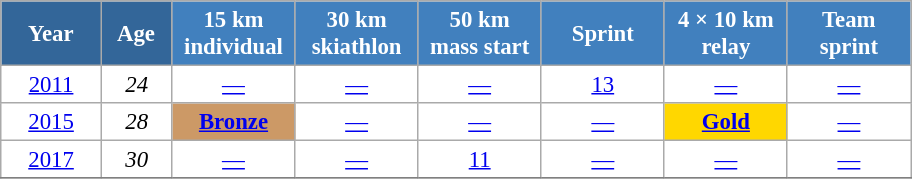<table class="wikitable" style="font-size:95%; text-align:center; border:grey solid 1px; border-collapse:collapse; background:#ffffff;">
<tr>
<th style="background-color:#369; color:white; width:60px;"> Year </th>
<th style="background-color:#369; color:white; width:40px;"> Age </th>
<th style="background-color:#4180be; color:white; width:75px;"> 15 km <br> individual </th>
<th style="background-color:#4180be; color:white; width:75px;"> 30 km <br> skiathlon </th>
<th style="background-color:#4180be; color:white; width:75px;"> 50 km <br> mass start </th>
<th style="background-color:#4180be; color:white; width:75px;"> Sprint </th>
<th style="background-color:#4180be; color:white; width:75px;"> 4 × 10 km <br> relay </th>
<th style="background-color:#4180be; color:white; width:75px;"> Team <br> sprint </th>
</tr>
<tr>
<td><a href='#'>2011</a></td>
<td><em>24</em></td>
<td><a href='#'>—</a></td>
<td><a href='#'>—</a></td>
<td><a href='#'>—</a></td>
<td><a href='#'>13</a></td>
<td><a href='#'>—</a></td>
<td><a href='#'>—</a></td>
</tr>
<tr>
<td><a href='#'>2015</a></td>
<td><em>28</em></td>
<td bgcolor="cc9966"><a href='#'><strong>Bronze</strong></a></td>
<td><a href='#'>—</a></td>
<td><a href='#'>—</a></td>
<td><a href='#'>—</a></td>
<td style="background:gold;"><a href='#'><strong>Gold</strong></a></td>
<td><a href='#'>—</a></td>
</tr>
<tr>
<td><a href='#'>2017</a></td>
<td><em>30</em></td>
<td><a href='#'>—</a></td>
<td><a href='#'>—</a></td>
<td><a href='#'>11</a></td>
<td><a href='#'>—</a></td>
<td><a href='#'>—</a></td>
<td><a href='#'>—</a></td>
</tr>
<tr>
</tr>
</table>
